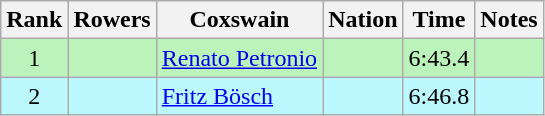<table class="wikitable sortable" style="text-align:center">
<tr>
<th>Rank</th>
<th>Rowers</th>
<th>Coxswain</th>
<th>Nation</th>
<th>Time</th>
<th>Notes</th>
</tr>
<tr bgcolor=bbf3bb>
<td>1</td>
<td align=left></td>
<td align=left><a href='#'>Renato Petronio</a></td>
<td align=left></td>
<td>6:43.4</td>
<td></td>
</tr>
<tr bgcolor=bbf9ff>
<td>2</td>
<td align=left></td>
<td align=left><a href='#'>Fritz Bösch</a></td>
<td align=left></td>
<td>6:46.8</td>
<td></td>
</tr>
</table>
